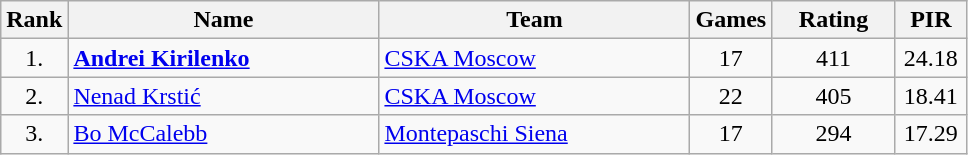<table class="wikitable sortable" style="text-align: center">
<tr>
<th>Rank</th>
<th width=200>Name</th>
<th width=200>Team</th>
<th>Games</th>
<th width=75>Rating</th>
<th width=40>PIR</th>
</tr>
<tr>
<td>1.</td>
<td align="left"> <strong><a href='#'>Andrei Kirilenko</a></strong></td>
<td align="left"> <a href='#'>CSKA Moscow</a></td>
<td>17</td>
<td>411</td>
<td>24.18</td>
</tr>
<tr>
<td>2.</td>
<td align="left"> <a href='#'>Nenad Krstić</a></td>
<td align="left"> <a href='#'>CSKA Moscow</a></td>
<td>22</td>
<td>405</td>
<td>18.41</td>
</tr>
<tr>
<td>3.</td>
<td align="left"> <a href='#'>Bo McCalebb</a></td>
<td align="left"> <a href='#'>Montepaschi Siena</a></td>
<td>17</td>
<td>294</td>
<td>17.29</td>
</tr>
</table>
